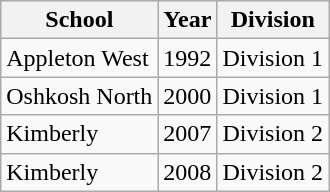<table class="wikitable">
<tr>
<th>School</th>
<th>Year</th>
<th>Division</th>
</tr>
<tr>
<td>Appleton West</td>
<td>1992</td>
<td>Division 1</td>
</tr>
<tr>
<td>Oshkosh North</td>
<td>2000</td>
<td>Division 1</td>
</tr>
<tr>
<td>Kimberly</td>
<td>2007</td>
<td>Division 2</td>
</tr>
<tr>
<td>Kimberly</td>
<td>2008</td>
<td>Division 2</td>
</tr>
</table>
